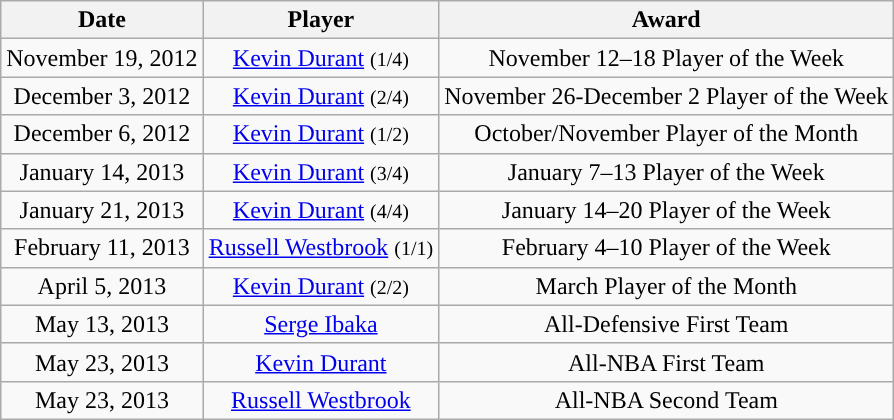<table class="wikitable sortable sortable" style="text-align: center">
<tr>
<th>Date</th>
<th>Player</th>
<th>Award</th>
</tr>
<tr style="text-align: center">
<td>November 19, 2012</td>
<td><a href='#'>Kevin Durant</a> <small>(1/4)</small></td>
<td>November 12–18 Player of the Week</td>
</tr>
<tr style="text-align: center">
<td>December 3, 2012</td>
<td><a href='#'>Kevin Durant</a> <small>(2/4)</small></td>
<td>November 26-December 2 Player of the Week</td>
</tr>
<tr style="text-align: center">
<td>December 6, 2012</td>
<td><a href='#'>Kevin Durant</a> <small>(1/2)</small></td>
<td>October/November Player of the Month</td>
</tr>
<tr style="text-align: center">
<td>January 14, 2013</td>
<td><a href='#'>Kevin Durant</a> <small>(3/4)</small></td>
<td>January 7–13 Player of the Week</td>
</tr>
<tr style="text-align: center">
<td>January 21, 2013</td>
<td><a href='#'>Kevin Durant</a> <small>(4/4)</small></td>
<td>January 14–20 Player of the Week</td>
</tr>
<tr style="text-align: center">
<td>February 11, 2013</td>
<td><a href='#'>Russell Westbrook</a> <small>(1/1)</small></td>
<td>February 4–10 Player of the Week</td>
</tr>
<tr style="text-align: center">
<td>April 5, 2013</td>
<td><a href='#'>Kevin Durant</a> <small>(2/2)</small></td>
<td>March Player of the Month</td>
</tr>
<tr style="text-align: center">
<td>May 13, 2013</td>
<td><a href='#'>Serge Ibaka</a></td>
<td>All-Defensive First Team</td>
</tr>
<tr style="text-align: center">
<td>May 23, 2013</td>
<td><a href='#'>Kevin Durant</a></td>
<td>All-NBA First Team</td>
</tr>
<tr style="text-align: center">
<td>May 23, 2013</td>
<td><a href='#'>Russell Westbrook</a></td>
<td>All-NBA Second Team</td>
</tr>
</table>
